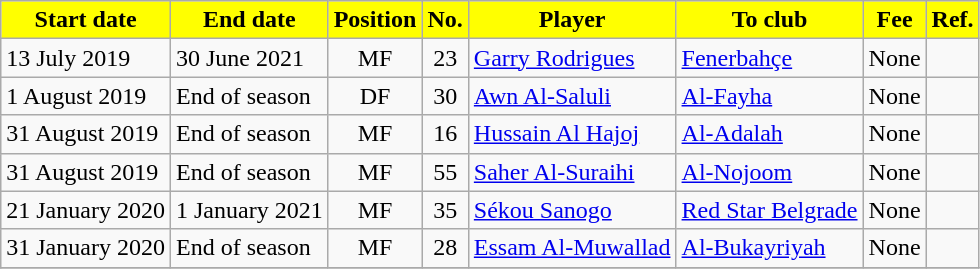<table class="wikitable sortable">
<tr>
<th style="background:yellow; color:black;"><strong>Start date</strong></th>
<th style="background:yellow; color:black;"><strong>End date</strong></th>
<th style="background:yellow; color:black;"><strong>Position</strong></th>
<th style="background:yellow; color:black;"><strong>No.</strong></th>
<th style="background:yellow; color:black;"><strong>Player</strong></th>
<th style="background:yellow; color:black;"><strong>To club</strong></th>
<th style="background:yellow; color:black;"><strong>Fee</strong></th>
<th style="background:yellow; color:black;"><strong>Ref.</strong></th>
</tr>
<tr>
<td>13 July 2019</td>
<td>30 June 2021</td>
<td style="text-align:center;">MF</td>
<td style="text-align:center;">23</td>
<td style="text-align:left;"> <a href='#'>Garry Rodrigues</a></td>
<td style="text-align:left;"> <a href='#'>Fenerbahçe</a></td>
<td>None</td>
<td></td>
</tr>
<tr>
<td>1 August 2019</td>
<td>End of season</td>
<td style="text-align:center;">DF</td>
<td style="text-align:center;">30</td>
<td style="text-align:left;"> <a href='#'>Awn Al-Saluli</a></td>
<td style="text-align:left;"> <a href='#'>Al-Fayha</a></td>
<td>None</td>
<td></td>
</tr>
<tr>
<td>31 August 2019</td>
<td>End of season</td>
<td style="text-align:center;">MF</td>
<td style="text-align:center;">16</td>
<td style="text-align:left;"> <a href='#'>Hussain Al Hajoj</a></td>
<td style="text-align:left;"> <a href='#'>Al-Adalah</a></td>
<td>None</td>
<td></td>
</tr>
<tr>
<td>31 August 2019</td>
<td>End of season</td>
<td style="text-align:center;">MF</td>
<td style="text-align:center;">55</td>
<td style="text-align:left;"> <a href='#'>Saher Al-Suraihi</a></td>
<td style="text-align:left;"> <a href='#'>Al-Nojoom</a></td>
<td>None</td>
<td></td>
</tr>
<tr>
<td>21 January 2020</td>
<td>1 January 2021</td>
<td style="text-align:center;">MF</td>
<td style="text-align:center;">35</td>
<td style="text-align:left;"> <a href='#'>Sékou Sanogo</a></td>
<td style="text-align:left;"> <a href='#'>Red Star Belgrade</a></td>
<td>None</td>
<td></td>
</tr>
<tr>
<td>31 January 2020</td>
<td>End of season</td>
<td style="text-align:center;">MF</td>
<td style="text-align:center;">28</td>
<td style="text-align:left;"> <a href='#'>Essam Al-Muwallad</a></td>
<td style="text-align:left;"> <a href='#'>Al-Bukayriyah</a></td>
<td>None</td>
<td></td>
</tr>
<tr>
</tr>
</table>
